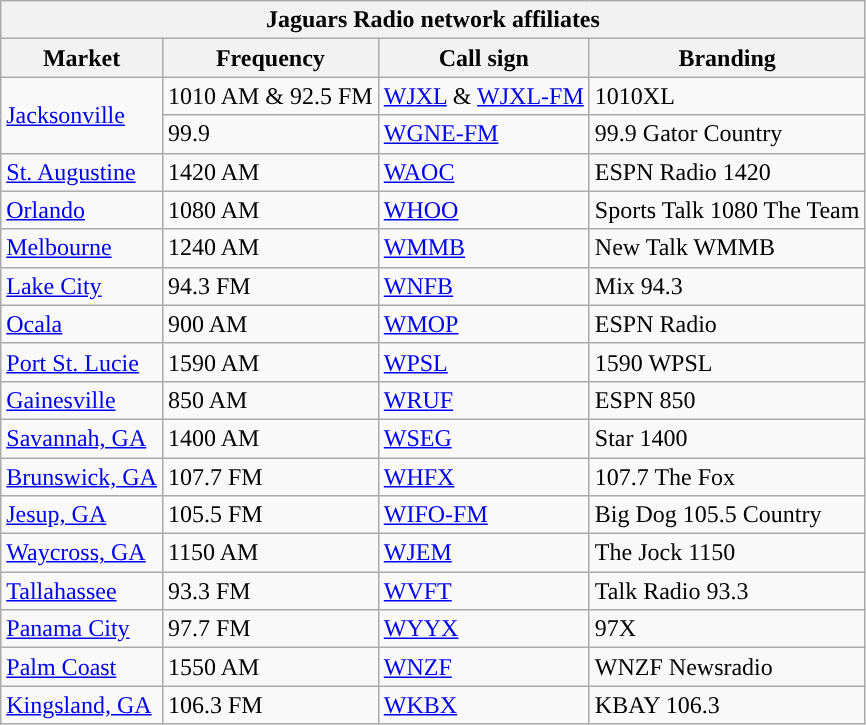<table class="wikitable">
<tr>
<th colspan=5>Jaguars Radio network affiliates</th>
</tr>
<tr>
<th>Market</th>
<th>Frequency</th>
<th>Call sign</th>
<th>Branding</th>
</tr>
<tr>
<td rowspan=2><a href='#'>Jacksonville</a></td>
<td>1010 AM & 92.5 FM</td>
<td><a href='#'>WJXL</a> & <a href='#'>WJXL-FM</a></td>
<td>1010XL</td>
</tr>
<tr>
<td>99.9</td>
<td><a href='#'>WGNE-FM</a></td>
<td>99.9 Gator Country</td>
</tr>
<tr>
<td><a href='#'>St. Augustine</a></td>
<td>1420 AM</td>
<td><a href='#'>WAOC</a></td>
<td>ESPN Radio 1420</td>
</tr>
<tr>
<td><a href='#'>Orlando</a></td>
<td>1080 AM</td>
<td><a href='#'>WHOO</a></td>
<td>Sports Talk 1080 The Team</td>
</tr>
<tr>
<td><a href='#'>Melbourne</a></td>
<td>1240 AM</td>
<td><a href='#'>WMMB</a></td>
<td>New Talk WMMB</td>
</tr>
<tr>
<td><a href='#'>Lake City</a></td>
<td>94.3 FM</td>
<td><a href='#'>WNFB</a></td>
<td>Mix 94.3</td>
</tr>
<tr>
<td><a href='#'>Ocala</a></td>
<td>900 AM</td>
<td><a href='#'>WMOP</a></td>
<td>ESPN Radio</td>
</tr>
<tr>
<td><a href='#'>Port St. Lucie</a></td>
<td>1590 AM</td>
<td><a href='#'>WPSL</a></td>
<td>1590 WPSL</td>
</tr>
<tr>
<td><a href='#'>Gainesville</a></td>
<td>850 AM</td>
<td><a href='#'>WRUF</a></td>
<td>ESPN 850</td>
</tr>
<tr>
<td><a href='#'>Savannah, GA</a></td>
<td>1400 AM</td>
<td><a href='#'>WSEG</a></td>
<td>Star 1400</td>
</tr>
<tr>
<td><a href='#'>Brunswick, GA</a></td>
<td>107.7 FM</td>
<td><a href='#'>WHFX</a></td>
<td>107.7 The Fox</td>
</tr>
<tr>
<td><a href='#'>Jesup, GA</a></td>
<td>105.5 FM</td>
<td><a href='#'>WIFO-FM</a></td>
<td>Big Dog 105.5 Country</td>
</tr>
<tr>
<td><a href='#'>Waycross, GA</a></td>
<td>1150 AM</td>
<td><a href='#'>WJEM</a></td>
<td>The Jock 1150</td>
</tr>
<tr>
<td><a href='#'>Tallahassee</a></td>
<td>93.3 FM</td>
<td><a href='#'>WVFT</a></td>
<td>Talk Radio 93.3</td>
</tr>
<tr>
<td><a href='#'>Panama City</a></td>
<td>97.7 FM</td>
<td><a href='#'>WYYX</a></td>
<td>97X</td>
</tr>
<tr>
<td><a href='#'>Palm Coast</a></td>
<td>1550 AM</td>
<td><a href='#'>WNZF</a></td>
<td>WNZF Newsradio</td>
</tr>
<tr>
<td><a href='#'>Kingsland, GA</a></td>
<td>106.3 FM</td>
<td><a href='#'>WKBX</a></td>
<td>KBAY 106.3</td>
</tr>
</table>
